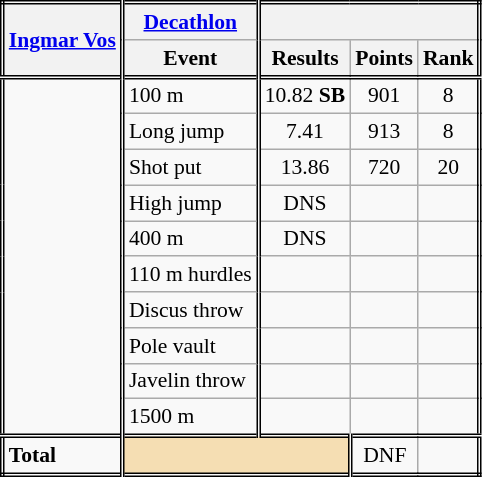<table class=wikitable style="font-size:90%; border: double;">
<tr>
<th style="border-right:double" rowspan="2"><a href='#'>Ingmar Vos</a></th>
<th style="border-right:double"><a href='#'>Decathlon</a></th>
<th colspan="3"></th>
</tr>
<tr>
<th style="border-right:double">Event</th>
<th>Results</th>
<th>Points</th>
<th>Rank</th>
</tr>
<tr style="border-top: double;">
<td style="border-right:double" rowspan="10"></td>
<td style="border-right:double">100 m</td>
<td align=center>10.82 <strong>SB</strong></td>
<td align=center>901</td>
<td align=center>8</td>
</tr>
<tr>
<td style="border-right:double">Long jump</td>
<td align=center>7.41</td>
<td align=center>913</td>
<td align=center>8</td>
</tr>
<tr>
<td style="border-right:double">Shot put</td>
<td align=center>13.86</td>
<td align=center>720</td>
<td align=center>20</td>
</tr>
<tr>
<td style="border-right:double">High jump</td>
<td align=center>DNS</td>
<td align=center></td>
<td align=center></td>
</tr>
<tr>
<td style="border-right:double">400 m</td>
<td align=center>DNS</td>
<td align=center></td>
<td align=center></td>
</tr>
<tr>
<td style="border-right:double">110 m hurdles</td>
<td align=center></td>
<td align=center></td>
<td align=center></td>
</tr>
<tr>
<td style="border-right:double">Discus throw</td>
<td align=center></td>
<td align=center></td>
<td align=center></td>
</tr>
<tr>
<td style="border-right:double">Pole vault</td>
<td align=center></td>
<td align=center></td>
<td align=center></td>
</tr>
<tr>
<td style="border-right:double">Javelin throw</td>
<td align=center></td>
<td align=center></td>
<td align=center></td>
</tr>
<tr>
<td style="border-right:double">1500 m</td>
<td align=center></td>
<td align=center></td>
<td align=center></td>
</tr>
<tr style="border-top: double;">
<td style="border-right:double"><strong>Total</strong></td>
<td colspan="2" style="background:wheat; border-right:double;"></td>
<td align=center>DNF</td>
<td align=center></td>
</tr>
</table>
